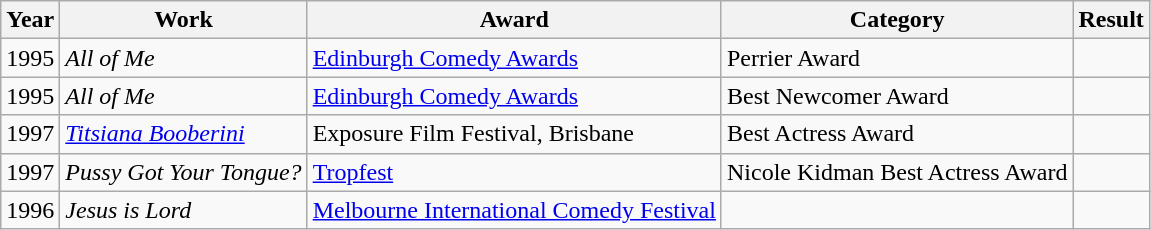<table class=wikitable>
<tr>
<th>Year</th>
<th>Work</th>
<th>Award</th>
<th>Category</th>
<th>Result</th>
</tr>
<tr>
<td>1995</td>
<td><em>All of Me</em></td>
<td><a href='#'>Edinburgh Comedy Awards</a></td>
<td>Perrier Award</td>
<td></td>
</tr>
<tr>
<td>1995</td>
<td><em>All of Me</em></td>
<td><a href='#'>Edinburgh Comedy Awards</a></td>
<td>Best Newcomer Award</td>
<td></td>
</tr>
<tr>
<td>1997</td>
<td><em><a href='#'>Titsiana Booberini</a></em></td>
<td>Exposure Film Festival, Brisbane</td>
<td>Best Actress Award</td>
<td></td>
</tr>
<tr>
<td>1997</td>
<td><em>Pussy Got Your Tongue?</em></td>
<td><a href='#'>Tropfest</a></td>
<td>Nicole Kidman Best Actress Award</td>
<td></td>
</tr>
<tr>
<td>1996</td>
<td><em>Jesus is Lord</em></td>
<td><a href='#'>Melbourne International Comedy Festival</a></td>
<td></td>
<td></td>
</tr>
</table>
